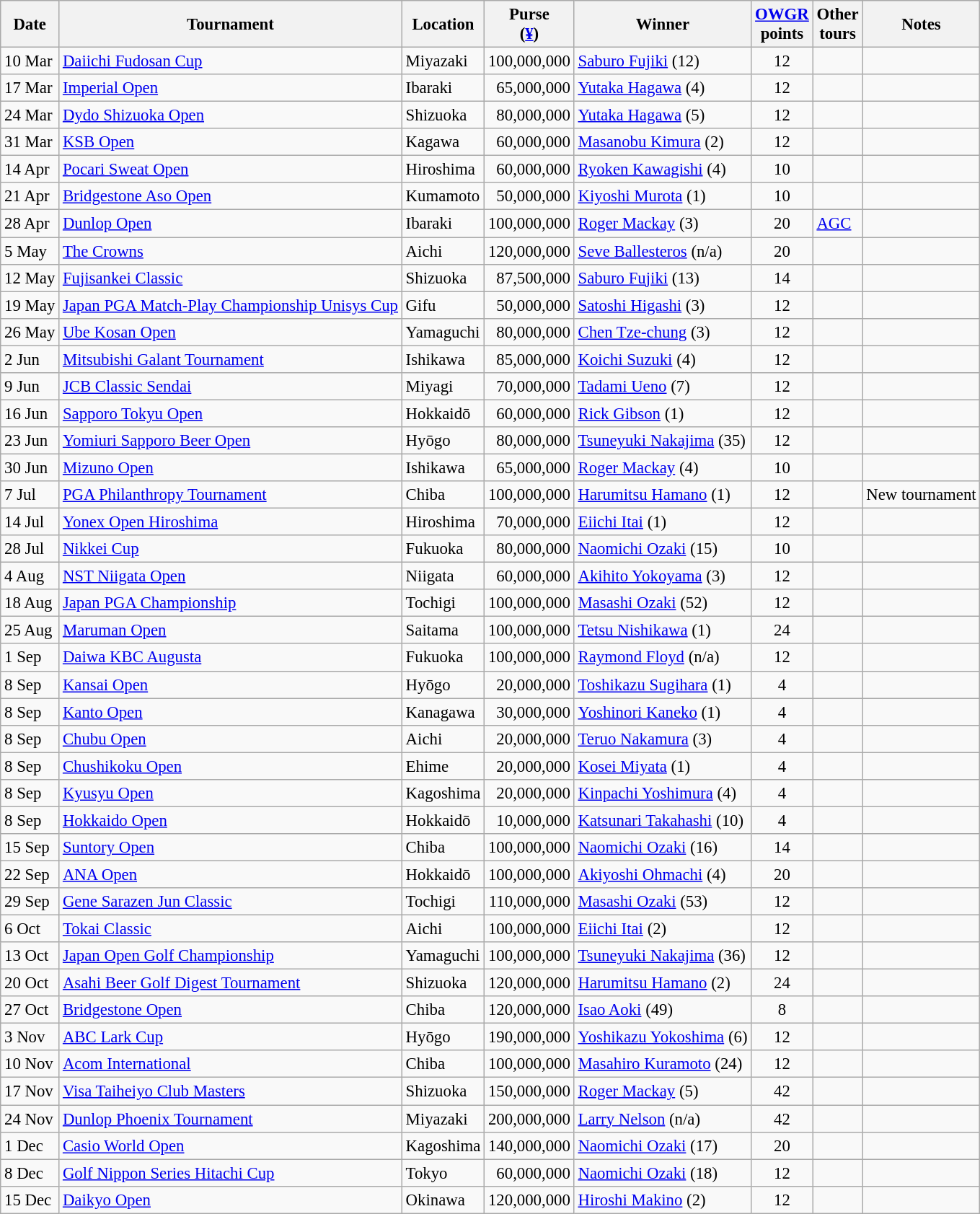<table class="wikitable" style="font-size:95%">
<tr>
<th>Date</th>
<th>Tournament</th>
<th>Location</th>
<th>Purse<br>(<a href='#'>¥</a>)</th>
<th>Winner</th>
<th><a href='#'>OWGR</a><br>points</th>
<th>Other<br>tours</th>
<th>Notes</th>
</tr>
<tr>
<td>10 Mar</td>
<td><a href='#'>Daiichi Fudosan Cup</a></td>
<td>Miyazaki</td>
<td align=right>100,000,000</td>
<td> <a href='#'>Saburo Fujiki</a> (12)</td>
<td align=center>12</td>
<td></td>
<td></td>
</tr>
<tr>
<td>17 Mar</td>
<td><a href='#'>Imperial Open</a></td>
<td>Ibaraki</td>
<td align=right>65,000,000</td>
<td> <a href='#'>Yutaka Hagawa</a> (4)</td>
<td align=center>12</td>
<td></td>
<td></td>
</tr>
<tr>
<td>24 Mar</td>
<td><a href='#'>Dydo Shizuoka Open</a></td>
<td>Shizuoka</td>
<td align=right>80,000,000</td>
<td> <a href='#'>Yutaka Hagawa</a> (5)</td>
<td align=center>12</td>
<td></td>
<td></td>
</tr>
<tr>
<td>31 Mar</td>
<td><a href='#'>KSB Open</a></td>
<td>Kagawa</td>
<td align=right>60,000,000</td>
<td> <a href='#'>Masanobu Kimura</a> (2)</td>
<td align=center>12</td>
<td></td>
<td></td>
</tr>
<tr>
<td>14 Apr</td>
<td><a href='#'>Pocari Sweat Open</a></td>
<td>Hiroshima</td>
<td align=right>60,000,000</td>
<td> <a href='#'>Ryoken Kawagishi</a> (4)</td>
<td align=center>10</td>
<td></td>
<td></td>
</tr>
<tr>
<td>21 Apr</td>
<td><a href='#'>Bridgestone Aso Open</a></td>
<td>Kumamoto</td>
<td align=right>50,000,000</td>
<td> <a href='#'>Kiyoshi Murota</a> (1)</td>
<td align=center>10</td>
<td></td>
<td></td>
</tr>
<tr>
<td>28 Apr</td>
<td><a href='#'>Dunlop Open</a></td>
<td>Ibaraki</td>
<td align=right>100,000,000</td>
<td> <a href='#'>Roger Mackay</a> (3)</td>
<td align=center>20</td>
<td><a href='#'>AGC</a></td>
<td></td>
</tr>
<tr>
<td>5 May</td>
<td><a href='#'>The Crowns</a></td>
<td>Aichi</td>
<td align=right>120,000,000</td>
<td> <a href='#'>Seve Ballesteros</a> (n/a)</td>
<td align=center>20</td>
<td></td>
<td></td>
</tr>
<tr>
<td>12 May</td>
<td><a href='#'>Fujisankei Classic</a></td>
<td>Shizuoka</td>
<td align=right>87,500,000</td>
<td> <a href='#'>Saburo Fujiki</a> (13)</td>
<td align=center>14</td>
<td></td>
<td></td>
</tr>
<tr>
<td>19 May</td>
<td><a href='#'>Japan PGA Match-Play Championship Unisys Cup</a></td>
<td>Gifu</td>
<td align=right>50,000,000</td>
<td> <a href='#'>Satoshi Higashi</a> (3)</td>
<td align=center>12</td>
<td></td>
<td></td>
</tr>
<tr>
<td>26 May</td>
<td><a href='#'>Ube Kosan Open</a></td>
<td>Yamaguchi</td>
<td align=right>80,000,000</td>
<td> <a href='#'>Chen Tze-chung</a> (3)</td>
<td align=center>12</td>
<td></td>
<td></td>
</tr>
<tr>
<td>2 Jun</td>
<td><a href='#'>Mitsubishi Galant Tournament</a></td>
<td>Ishikawa</td>
<td align=right>85,000,000</td>
<td> <a href='#'>Koichi Suzuki</a> (4)</td>
<td align=center>12</td>
<td></td>
<td></td>
</tr>
<tr>
<td>9 Jun</td>
<td><a href='#'>JCB Classic Sendai</a></td>
<td>Miyagi</td>
<td align=right>70,000,000</td>
<td> <a href='#'>Tadami Ueno</a> (7)</td>
<td align=center>12</td>
<td></td>
<td></td>
</tr>
<tr>
<td>16 Jun</td>
<td><a href='#'>Sapporo Tokyu Open</a></td>
<td>Hokkaidō</td>
<td align=right>60,000,000</td>
<td> <a href='#'>Rick Gibson</a> (1)</td>
<td align=center>12</td>
<td></td>
<td></td>
</tr>
<tr>
<td>23 Jun</td>
<td><a href='#'>Yomiuri Sapporo Beer Open</a></td>
<td>Hyōgo</td>
<td align=right>80,000,000</td>
<td> <a href='#'>Tsuneyuki Nakajima</a> (35)</td>
<td align=center>12</td>
<td></td>
<td></td>
</tr>
<tr>
<td>30 Jun</td>
<td><a href='#'>Mizuno Open</a></td>
<td>Ishikawa</td>
<td align=right>65,000,000</td>
<td> <a href='#'>Roger Mackay</a> (4)</td>
<td align=center>10</td>
<td></td>
<td></td>
</tr>
<tr>
<td>7 Jul</td>
<td><a href='#'>PGA Philanthropy Tournament</a></td>
<td>Chiba</td>
<td align=right>100,000,000</td>
<td> <a href='#'>Harumitsu Hamano</a> (1)</td>
<td align=center>12</td>
<td></td>
<td>New tournament</td>
</tr>
<tr>
<td>14 Jul</td>
<td><a href='#'>Yonex Open Hiroshima</a></td>
<td>Hiroshima</td>
<td align=right>70,000,000</td>
<td> <a href='#'>Eiichi Itai</a> (1)</td>
<td align=center>12</td>
<td></td>
<td></td>
</tr>
<tr>
<td>28 Jul</td>
<td><a href='#'>Nikkei Cup</a></td>
<td>Fukuoka</td>
<td align=right>80,000,000</td>
<td> <a href='#'>Naomichi Ozaki</a> (15)</td>
<td align=center>10</td>
<td></td>
<td></td>
</tr>
<tr>
<td>4 Aug</td>
<td><a href='#'>NST Niigata Open</a></td>
<td>Niigata</td>
<td align=right>60,000,000</td>
<td> <a href='#'>Akihito Yokoyama</a> (3)</td>
<td align=center>12</td>
<td></td>
<td></td>
</tr>
<tr>
<td>18 Aug</td>
<td><a href='#'>Japan PGA Championship</a></td>
<td>Tochigi</td>
<td align=right>100,000,000</td>
<td> <a href='#'>Masashi Ozaki</a> (52)</td>
<td align=center>12</td>
<td></td>
<td></td>
</tr>
<tr>
<td>25 Aug</td>
<td><a href='#'>Maruman Open</a></td>
<td>Saitama</td>
<td align=right>100,000,000</td>
<td> <a href='#'>Tetsu Nishikawa</a> (1)</td>
<td align=center>24</td>
<td></td>
<td></td>
</tr>
<tr>
<td>1 Sep</td>
<td><a href='#'>Daiwa KBC Augusta</a></td>
<td>Fukuoka</td>
<td align=right>100,000,000</td>
<td> <a href='#'>Raymond Floyd</a> (n/a)</td>
<td align=center>12</td>
<td></td>
<td></td>
</tr>
<tr>
<td>8 Sep</td>
<td><a href='#'>Kansai Open</a></td>
<td>Hyōgo</td>
<td align=right>20,000,000</td>
<td> <a href='#'>Toshikazu Sugihara</a> (1)</td>
<td align=center>4</td>
<td></td>
<td></td>
</tr>
<tr>
<td>8 Sep</td>
<td><a href='#'>Kanto Open</a></td>
<td>Kanagawa</td>
<td align=right>30,000,000</td>
<td> <a href='#'>Yoshinori Kaneko</a> (1)</td>
<td align=center>4</td>
<td></td>
<td></td>
</tr>
<tr>
<td>8 Sep</td>
<td><a href='#'>Chubu Open</a></td>
<td>Aichi</td>
<td align=right>20,000,000</td>
<td> <a href='#'>Teruo Nakamura</a> (3)</td>
<td align=center>4</td>
<td></td>
<td></td>
</tr>
<tr>
<td>8 Sep</td>
<td><a href='#'>Chushikoku Open</a></td>
<td>Ehime</td>
<td align=right>20,000,000</td>
<td> <a href='#'>Kosei Miyata</a> (1)</td>
<td align=center>4</td>
<td></td>
<td></td>
</tr>
<tr>
<td>8 Sep</td>
<td><a href='#'>Kyusyu Open</a></td>
<td>Kagoshima</td>
<td align=right>20,000,000</td>
<td> <a href='#'>Kinpachi Yoshimura</a> (4)</td>
<td align=center>4</td>
<td></td>
<td></td>
</tr>
<tr>
<td>8 Sep</td>
<td><a href='#'>Hokkaido Open</a></td>
<td>Hokkaidō</td>
<td align=right>10,000,000</td>
<td> <a href='#'>Katsunari Takahashi</a> (10)</td>
<td align=center>4</td>
<td></td>
<td></td>
</tr>
<tr>
<td>15 Sep</td>
<td><a href='#'>Suntory Open</a></td>
<td>Chiba</td>
<td align=right>100,000,000</td>
<td> <a href='#'>Naomichi Ozaki</a> (16)</td>
<td align=center>14</td>
<td></td>
<td></td>
</tr>
<tr>
<td>22 Sep</td>
<td><a href='#'>ANA Open</a></td>
<td>Hokkaidō</td>
<td align=right>100,000,000</td>
<td> <a href='#'>Akiyoshi Ohmachi</a> (4)</td>
<td align=center>20</td>
<td></td>
<td></td>
</tr>
<tr>
<td>29 Sep</td>
<td><a href='#'>Gene Sarazen Jun Classic</a></td>
<td>Tochigi</td>
<td align=right>110,000,000</td>
<td> <a href='#'>Masashi Ozaki</a> (53)</td>
<td align=center>12</td>
<td></td>
<td></td>
</tr>
<tr>
<td>6 Oct</td>
<td><a href='#'>Tokai Classic</a></td>
<td>Aichi</td>
<td align=right>100,000,000</td>
<td> <a href='#'>Eiichi Itai</a> (2)</td>
<td align=center>12</td>
<td></td>
<td></td>
</tr>
<tr>
<td>13 Oct</td>
<td><a href='#'>Japan Open Golf Championship</a></td>
<td>Yamaguchi</td>
<td align=right>100,000,000</td>
<td> <a href='#'>Tsuneyuki Nakajima</a> (36)</td>
<td align=center>12</td>
<td></td>
<td></td>
</tr>
<tr>
<td>20 Oct</td>
<td><a href='#'>Asahi Beer Golf Digest Tournament</a></td>
<td>Shizuoka</td>
<td align=right>120,000,000</td>
<td> <a href='#'>Harumitsu Hamano</a> (2)</td>
<td align=center>24</td>
<td></td>
<td></td>
</tr>
<tr>
<td>27 Oct</td>
<td><a href='#'>Bridgestone Open</a></td>
<td>Chiba</td>
<td align=right>120,000,000</td>
<td> <a href='#'>Isao Aoki</a> (49)</td>
<td align=center>8</td>
<td></td>
<td></td>
</tr>
<tr>
<td>3 Nov</td>
<td><a href='#'>ABC Lark Cup</a></td>
<td>Hyōgo</td>
<td align=right>190,000,000</td>
<td> <a href='#'>Yoshikazu Yokoshima</a> (6)</td>
<td align=center>12</td>
<td></td>
<td></td>
</tr>
<tr>
<td>10 Nov</td>
<td><a href='#'>Acom International</a></td>
<td>Chiba</td>
<td align=right>100,000,000</td>
<td> <a href='#'>Masahiro Kuramoto</a> (24)</td>
<td align=center>12</td>
<td></td>
<td></td>
</tr>
<tr>
<td>17 Nov</td>
<td><a href='#'>Visa Taiheiyo Club Masters</a></td>
<td>Shizuoka</td>
<td align=right>150,000,000</td>
<td> <a href='#'>Roger Mackay</a> (5)</td>
<td align=center>42</td>
<td></td>
<td></td>
</tr>
<tr>
<td>24 Nov</td>
<td><a href='#'>Dunlop Phoenix Tournament</a></td>
<td>Miyazaki</td>
<td align=right>200,000,000</td>
<td> <a href='#'>Larry Nelson</a> (n/a)</td>
<td align=center>42</td>
<td></td>
<td></td>
</tr>
<tr>
<td>1 Dec</td>
<td><a href='#'>Casio World Open</a></td>
<td>Kagoshima</td>
<td align=right>140,000,000</td>
<td> <a href='#'>Naomichi Ozaki</a> (17)</td>
<td align=center>20</td>
<td></td>
<td></td>
</tr>
<tr>
<td>8 Dec</td>
<td><a href='#'>Golf Nippon Series Hitachi Cup</a></td>
<td>Tokyo</td>
<td align=right>60,000,000</td>
<td> <a href='#'>Naomichi Ozaki</a> (18)</td>
<td align=center>12</td>
<td></td>
<td></td>
</tr>
<tr>
<td>15 Dec</td>
<td><a href='#'>Daikyo Open</a></td>
<td>Okinawa</td>
<td align=right>120,000,000</td>
<td> <a href='#'>Hiroshi Makino</a> (2)</td>
<td align=center>12</td>
<td></td>
<td></td>
</tr>
</table>
